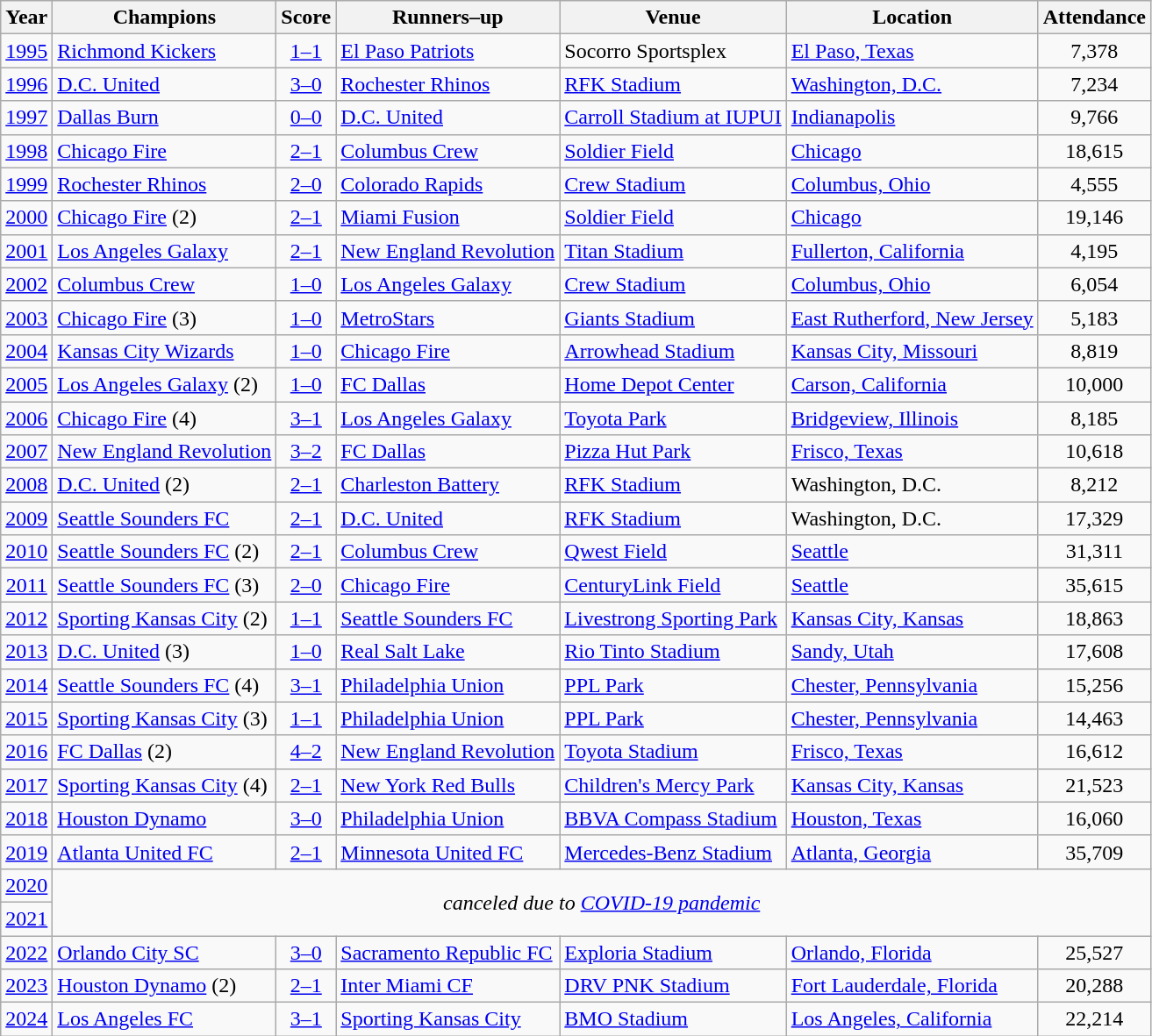<table class="wikitable">
<tr>
<th>Year</th>
<th>Champions </th>
<th>Score</th>
<th>Runners–up</th>
<th>Venue</th>
<th>Location</th>
<th>Attendance</th>
</tr>
<tr>
<td align=center><a href='#'>1995</a></td>
<td><a href='#'>Richmond Kickers</a></td>
<td align=center><a href='#'>1–1</a><br><small></small></td>
<td><a href='#'>El Paso Patriots</a></td>
<td>Socorro Sportsplex</td>
<td><a href='#'>El Paso, Texas</a></td>
<td align=center>7,378</td>
</tr>
<tr>
<td align=center><a href='#'>1996</a></td>
<td><a href='#'>D.C. United</a></td>
<td align=center><a href='#'>3–0</a></td>
<td><a href='#'>Rochester Rhinos</a></td>
<td><a href='#'>RFK Stadium</a></td>
<td><a href='#'>Washington, D.C.</a></td>
<td align=center>7,234</td>
</tr>
<tr>
<td align=center><a href='#'>1997</a></td>
<td><a href='#'>Dallas Burn</a></td>
<td align=center><a href='#'>0–0</a> <br><small></small></td>
<td><a href='#'>D.C. United</a></td>
<td><a href='#'>Carroll Stadium at IUPUI</a></td>
<td><a href='#'>Indianapolis</a></td>
<td align=center>9,766</td>
</tr>
<tr>
<td align=center><a href='#'>1998</a></td>
<td><a href='#'>Chicago Fire</a></td>
<td align=center><a href='#'>2–1</a> </td>
<td><a href='#'>Columbus Crew</a></td>
<td><a href='#'>Soldier Field</a></td>
<td><a href='#'>Chicago</a></td>
<td align=center>18,615</td>
</tr>
<tr>
<td align=center><a href='#'>1999</a></td>
<td><a href='#'>Rochester Rhinos</a></td>
<td align=center><a href='#'>2–0</a></td>
<td><a href='#'>Colorado Rapids</a></td>
<td><a href='#'>Crew Stadium</a></td>
<td><a href='#'>Columbus, Ohio</a></td>
<td align=center>4,555</td>
</tr>
<tr>
<td align=center><a href='#'>2000</a></td>
<td><a href='#'>Chicago Fire</a> (2)</td>
<td align=center><a href='#'>2–1</a></td>
<td><a href='#'>Miami Fusion</a></td>
<td><a href='#'>Soldier Field</a></td>
<td><a href='#'>Chicago</a></td>
<td align=center>19,146</td>
</tr>
<tr>
<td align=center><a href='#'>2001</a></td>
<td><a href='#'>Los Angeles Galaxy</a></td>
<td align=center><a href='#'>2–1</a> </td>
<td><a href='#'>New England Revolution</a></td>
<td><a href='#'>Titan Stadium</a></td>
<td><a href='#'>Fullerton, California</a></td>
<td align=center>4,195</td>
</tr>
<tr>
<td align=center><a href='#'>2002</a></td>
<td><a href='#'>Columbus Crew</a></td>
<td align=center><a href='#'>1–0</a></td>
<td><a href='#'>Los Angeles Galaxy</a></td>
<td><a href='#'>Crew Stadium</a></td>
<td><a href='#'>Columbus, Ohio</a></td>
<td align=center>6,054</td>
</tr>
<tr>
<td align=center><a href='#'>2003</a></td>
<td><a href='#'>Chicago Fire</a> (3)</td>
<td align=center><a href='#'>1–0</a></td>
<td><a href='#'>MetroStars</a></td>
<td><a href='#'>Giants Stadium</a></td>
<td><a href='#'>East Rutherford, New Jersey</a></td>
<td align=center>5,183</td>
</tr>
<tr>
<td align=center><a href='#'>2004</a></td>
<td><a href='#'>Kansas City Wizards</a></td>
<td align=center><a href='#'>1–0</a> </td>
<td><a href='#'>Chicago Fire</a></td>
<td><a href='#'>Arrowhead Stadium</a></td>
<td><a href='#'>Kansas City, Missouri</a></td>
<td align=center>8,819</td>
</tr>
<tr>
<td align=center><a href='#'>2005</a></td>
<td><a href='#'>Los Angeles Galaxy</a> (2)</td>
<td align=center><a href='#'>1–0</a></td>
<td><a href='#'>FC Dallas</a></td>
<td><a href='#'>Home Depot Center</a></td>
<td><a href='#'>Carson, California</a></td>
<td align=center>10,000</td>
</tr>
<tr>
<td align=center><a href='#'>2006</a></td>
<td><a href='#'>Chicago Fire</a> (4)</td>
<td align=center><a href='#'>3–1</a></td>
<td><a href='#'>Los Angeles Galaxy</a></td>
<td><a href='#'>Toyota Park</a></td>
<td><a href='#'>Bridgeview, Illinois</a></td>
<td align=center>8,185</td>
</tr>
<tr>
<td align=center><a href='#'>2007</a></td>
<td><a href='#'>New England Revolution</a></td>
<td align=center><a href='#'>3–2</a></td>
<td><a href='#'>FC Dallas</a></td>
<td><a href='#'>Pizza Hut Park</a></td>
<td><a href='#'>Frisco, Texas</a></td>
<td align=center>10,618</td>
</tr>
<tr>
<td align=center><a href='#'>2008</a></td>
<td><a href='#'>D.C. United</a> (2)</td>
<td align=center><a href='#'>2–1</a></td>
<td><a href='#'>Charleston Battery</a></td>
<td><a href='#'>RFK Stadium</a></td>
<td>Washington, D.C.</td>
<td align=center>8,212</td>
</tr>
<tr>
<td align=center><a href='#'>2009</a></td>
<td><a href='#'>Seattle Sounders FC</a></td>
<td align=center><a href='#'>2–1</a></td>
<td><a href='#'>D.C. United</a></td>
<td><a href='#'>RFK Stadium</a></td>
<td>Washington, D.C.</td>
<td align=center>17,329</td>
</tr>
<tr>
<td align=center><a href='#'>2010</a></td>
<td><a href='#'>Seattle Sounders FC</a> (2)</td>
<td align=center><a href='#'>2–1</a></td>
<td><a href='#'>Columbus Crew</a></td>
<td><a href='#'>Qwest Field</a></td>
<td><a href='#'>Seattle</a></td>
<td align=center>31,311</td>
</tr>
<tr>
<td align=center><a href='#'>2011</a></td>
<td><a href='#'>Seattle Sounders FC</a> (3)</td>
<td align=center><a href='#'>2–0</a></td>
<td><a href='#'>Chicago Fire</a></td>
<td><a href='#'>CenturyLink Field</a></td>
<td><a href='#'>Seattle</a></td>
<td align=center>35,615</td>
</tr>
<tr>
<td align=center><a href='#'>2012</a></td>
<td><a href='#'>Sporting Kansas City</a> (2)</td>
<td align=center><a href='#'>1–1</a> <br><small></small></td>
<td><a href='#'>Seattle Sounders FC</a></td>
<td><a href='#'>Livestrong Sporting Park</a></td>
<td><a href='#'>Kansas City, Kansas</a></td>
<td align=center>18,863</td>
</tr>
<tr>
<td align=center><a href='#'>2013</a></td>
<td><a href='#'>D.C. United</a> (3)</td>
<td align=center><a href='#'>1–0</a></td>
<td><a href='#'>Real Salt Lake</a></td>
<td><a href='#'>Rio Tinto Stadium</a></td>
<td><a href='#'>Sandy, Utah</a></td>
<td align=center>17,608</td>
</tr>
<tr>
<td align=center><a href='#'>2014</a></td>
<td><a href='#'>Seattle Sounders FC</a> (4)</td>
<td align=center><a href='#'>3–1</a> </td>
<td><a href='#'>Philadelphia Union</a></td>
<td><a href='#'>PPL Park</a></td>
<td><a href='#'>Chester, Pennsylvania</a></td>
<td align=center>15,256</td>
</tr>
<tr>
<td align=center><a href='#'>2015</a></td>
<td><a href='#'>Sporting Kansas City</a> (3)</td>
<td align=center><a href='#'>1–1</a> <br><small></small></td>
<td><a href='#'>Philadelphia Union</a></td>
<td><a href='#'>PPL Park</a></td>
<td><a href='#'>Chester, Pennsylvania</a></td>
<td align=center>14,463</td>
</tr>
<tr>
<td align=center><a href='#'>2016</a></td>
<td><a href='#'>FC Dallas</a> (2)</td>
<td align=center><a href='#'>4–2</a></td>
<td><a href='#'>New England Revolution</a></td>
<td><a href='#'>Toyota Stadium</a></td>
<td><a href='#'>Frisco, Texas</a></td>
<td align=center>16,612</td>
</tr>
<tr>
<td align=center><a href='#'>2017</a></td>
<td><a href='#'>Sporting Kansas City</a> (4)</td>
<td align=center><a href='#'>2–1</a></td>
<td><a href='#'>New York Red Bulls</a></td>
<td><a href='#'>Children's Mercy Park</a></td>
<td><a href='#'>Kansas City, Kansas</a></td>
<td align=center>21,523</td>
</tr>
<tr>
<td align=center><a href='#'>2018</a></td>
<td><a href='#'>Houston Dynamo</a></td>
<td align=center><a href='#'>3–0</a></td>
<td><a href='#'>Philadelphia Union</a></td>
<td><a href='#'>BBVA Compass Stadium</a></td>
<td><a href='#'>Houston, Texas</a></td>
<td align=center>16,060</td>
</tr>
<tr>
<td align=center><a href='#'>2019</a></td>
<td><a href='#'>Atlanta United FC</a></td>
<td align=center><a href='#'>2–1</a></td>
<td><a href='#'>Minnesota United FC</a></td>
<td><a href='#'>Mercedes-Benz Stadium</a></td>
<td><a href='#'>Atlanta, Georgia</a></td>
<td align=center>35,709</td>
</tr>
<tr>
<td align=center><a href='#'>2020</a></td>
<td rowspan=2 colspan=6 align=center><em>canceled due to <a href='#'>COVID-19 pandemic</a></em></td>
</tr>
<tr>
<td align=center><a href='#'>2021</a></td>
</tr>
<tr>
<td align=center><a href='#'>2022</a></td>
<td><a href='#'>Orlando City SC</a></td>
<td align=center><a href='#'>3–0</a></td>
<td><a href='#'>Sacramento Republic FC</a></td>
<td><a href='#'>Exploria Stadium</a></td>
<td><a href='#'>Orlando, Florida</a></td>
<td align=center>25,527</td>
</tr>
<tr>
<td align=center><a href='#'>2023</a></td>
<td><a href='#'>Houston Dynamo</a> (2)</td>
<td align=center><a href='#'>2–1</a></td>
<td><a href='#'>Inter Miami CF</a></td>
<td><a href='#'>DRV PNK Stadium</a></td>
<td><a href='#'>Fort Lauderdale, Florida</a></td>
<td align=center>20,288</td>
</tr>
<tr>
<td align=center><a href='#'>2024</a></td>
<td><a href='#'>Los Angeles FC</a></td>
<td align=center><a href='#'>3–1</a> </td>
<td><a href='#'>Sporting Kansas City</a></td>
<td><a href='#'>BMO Stadium</a></td>
<td><a href='#'>Los Angeles, California</a></td>
<td align=center>22,214</td>
</tr>
</table>
